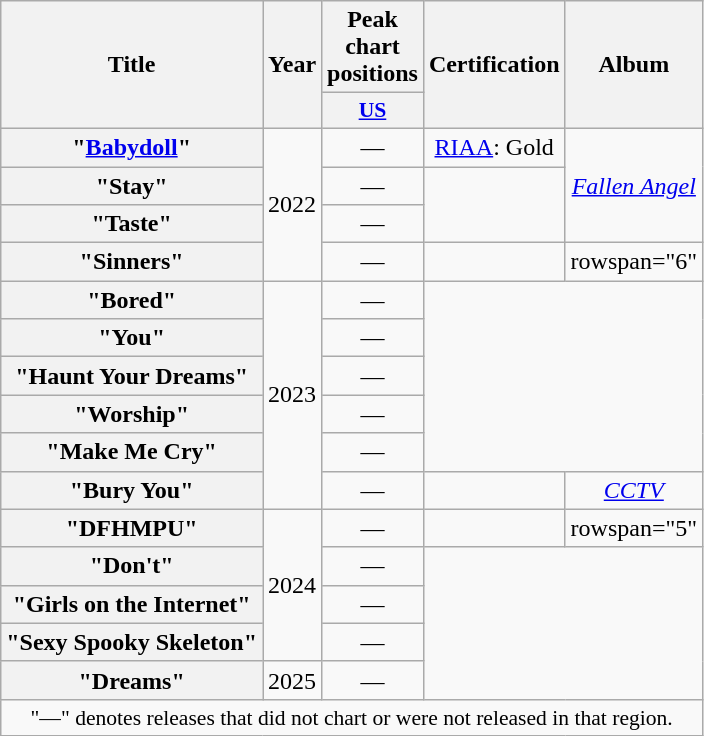<table class="wikitable plainrowheaders" style="text-align:center;">
<tr>
<th scope="col" rowspan="2">Title</th>
<th scope="col" rowspan="2">Year</th>
<th scope="col">Peak chart positions</th>
<th scope="col" rowspan="2">Certification</th>
<th scope="col" rowspan="2">Album</th>
</tr>
<tr>
<th style="width:3em;font-size:90%;"><a href='#'>US</a><br></th>
</tr>
<tr>
<th scope="row">"<a href='#'>Babydoll</a>"</th>
<td rowspan="4">2022</td>
<td>—</td>
<td><a href='#'>RIAA</a>: Gold</td>
<td rowspan="3"><em><a href='#'>Fallen Angel</a></em></td>
</tr>
<tr>
<th scope="row">"Stay"</th>
<td>—</td>
</tr>
<tr>
<th scope="row">"Taste"</th>
<td>—</td>
</tr>
<tr>
<th scope="row">"Sinners"<br></th>
<td>—</td>
<td></td>
<td>rowspan="6" </td>
</tr>
<tr>
<th scope="row">"Bored"</th>
<td rowspan="6">2023</td>
<td>—</td>
</tr>
<tr>
<th scope="row">"You"</th>
<td>—</td>
</tr>
<tr>
<th scope="row">"Haunt Your Dreams"</th>
<td>—</td>
</tr>
<tr>
<th scope="row">"Worship"</th>
<td>—</td>
</tr>
<tr>
<th scope="row">"Make Me Cry"<br></th>
<td>—</td>
</tr>
<tr>
<th scope="row">"Bury You"</th>
<td>—</td>
<td></td>
<td><em><a href='#'>CCTV</a></em></td>
</tr>
<tr>
<th scope="row">"DFHMPU"</th>
<td rowspan="4">2024</td>
<td>—</td>
<td></td>
<td>rowspan="5" </td>
</tr>
<tr>
<th scope="row">"Don't"</th>
<td>—</td>
</tr>
<tr>
<th scope="row">"Girls on the Internet"</th>
<td>—</td>
</tr>
<tr>
<th scope="row">"Sexy Spooky Skeleton"<br></th>
<td>—</td>
</tr>
<tr>
<th scope="row">"Dreams"</th>
<td>2025</td>
<td>—</td>
</tr>
<tr>
<td colspan="5" style="font-size:90%">"—" denotes releases that did not chart or were not released in that region.</td>
</tr>
</table>
